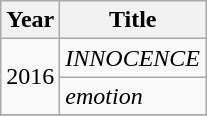<table class="wikitable">
<tr>
<th>Year</th>
<th>Title</th>
</tr>
<tr>
<td rowspan="2">2016</td>
<td><em>INNOCENCE</em></td>
</tr>
<tr>
<td><em>emotion</em></td>
</tr>
<tr>
</tr>
</table>
